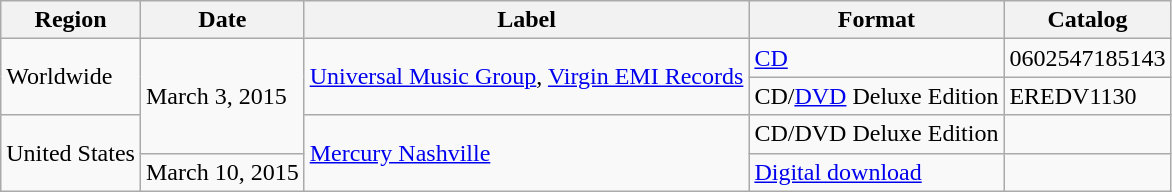<table class="wikitable">
<tr>
<th>Region</th>
<th>Date</th>
<th>Label</th>
<th>Format</th>
<th>Catalog</th>
</tr>
<tr>
<td rowspan="2">Worldwide</td>
<td rowspan="3">March 3, 2015</td>
<td rowspan="2"><a href='#'>Universal Music Group</a>, <a href='#'>Virgin EMI Records</a></td>
<td><a href='#'>CD</a></td>
<td>0602547185143</td>
</tr>
<tr>
<td>CD/<a href='#'>DVD</a> Deluxe Edition</td>
<td>EREDV1130</td>
</tr>
<tr>
<td rowspan="2">United States</td>
<td rowspan="2"><a href='#'>Mercury Nashville</a></td>
<td>CD/DVD Deluxe Edition</td>
<td></td>
</tr>
<tr>
<td>March 10, 2015</td>
<td><a href='#'>Digital download</a></td>
<td></td>
</tr>
</table>
